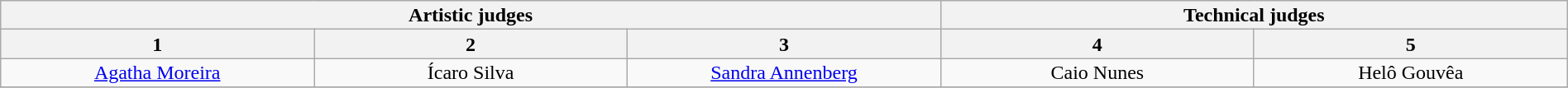<table class="wikitable" style="font-size:100%; line-height:16px; text-align:center" width="100%">
<tr>
<th colspan=3>Artistic judges</th>
<th colspan=2>Technical judges</th>
</tr>
<tr>
<th style="width:20.0%;">1</th>
<th style="width:20.0%;">2</th>
<th style="width:20.0%;">3</th>
<th style="width:20.0%;">4</th>
<th style="width:20.0%;">5</th>
</tr>
<tr>
<td><a href='#'>Agatha Moreira</a></td>
<td>Ícaro Silva</td>
<td><a href='#'>Sandra Annenberg</a></td>
<td>Caio Nunes</td>
<td>Helô Gouvêa</td>
</tr>
<tr>
</tr>
</table>
